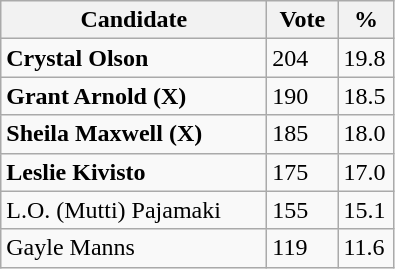<table class="wikitable">
<tr>
<th bgcolor="#DDDDFF" width="170px">Candidate</th>
<th bgcolor="#DDDDFF" width="40px">Vote</th>
<th bgcolor="#DDDDFF" width="30px">%</th>
</tr>
<tr>
<td><strong>Crystal Olson</strong></td>
<td>204</td>
<td>19.8</td>
</tr>
<tr>
<td><strong>Grant Arnold (X)</strong></td>
<td>190</td>
<td>18.5</td>
</tr>
<tr>
<td><strong>Sheila Maxwell (X)</strong></td>
<td>185</td>
<td>18.0</td>
</tr>
<tr>
<td><strong>Leslie Kivisto</strong></td>
<td>175</td>
<td>17.0</td>
</tr>
<tr>
<td>L.O. (Mutti) Pajamaki</td>
<td>155</td>
<td>15.1</td>
</tr>
<tr>
<td>Gayle Manns</td>
<td>119</td>
<td>11.6</td>
</tr>
</table>
